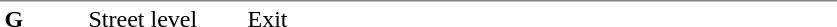<table table border=0 cellspacing=0 cellpadding=3>
<tr>
<td style="border-top:solid 1px gray;" width=50 valign=top><strong>G</strong></td>
<td style="border-top:solid 1px gray;" width=100 valign=top>Street level</td>
<td style="border-top:solid 1px gray;" width=390 valign=top>Exit</td>
</tr>
</table>
